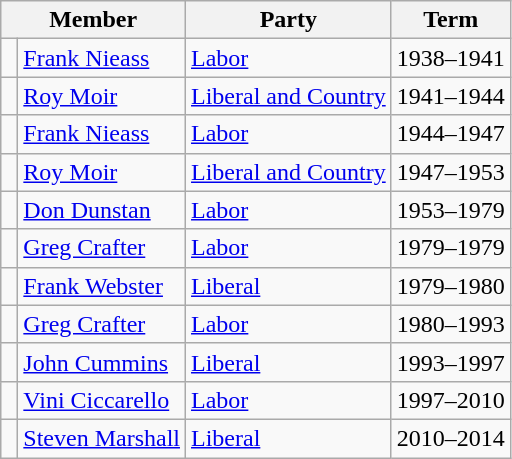<table class="wikitable">
<tr>
<th colspan="2">Member</th>
<th>Party</th>
<th>Term</th>
</tr>
<tr>
<td> </td>
<td><a href='#'>Frank Nieass</a></td>
<td><a href='#'>Labor</a></td>
<td>1938–1941</td>
</tr>
<tr>
<td> </td>
<td><a href='#'>Roy Moir</a></td>
<td><a href='#'>Liberal and Country</a></td>
<td>1941–1944</td>
</tr>
<tr>
<td> </td>
<td><a href='#'>Frank Nieass</a></td>
<td><a href='#'>Labor</a></td>
<td>1944–1947</td>
</tr>
<tr>
<td> </td>
<td><a href='#'>Roy Moir</a></td>
<td><a href='#'>Liberal and Country</a></td>
<td>1947–1953</td>
</tr>
<tr>
<td> </td>
<td><a href='#'>Don Dunstan</a></td>
<td><a href='#'>Labor</a></td>
<td>1953–1979</td>
</tr>
<tr>
<td> </td>
<td><a href='#'>Greg Crafter</a></td>
<td><a href='#'>Labor</a></td>
<td>1979–1979</td>
</tr>
<tr>
<td> </td>
<td><a href='#'>Frank Webster</a></td>
<td><a href='#'>Liberal</a></td>
<td>1979–1980</td>
</tr>
<tr>
<td> </td>
<td><a href='#'>Greg Crafter</a></td>
<td><a href='#'>Labor</a></td>
<td>1980–1993</td>
</tr>
<tr>
<td> </td>
<td><a href='#'>John Cummins</a></td>
<td><a href='#'>Liberal</a></td>
<td>1993–1997</td>
</tr>
<tr>
<td> </td>
<td><a href='#'>Vini Ciccarello</a></td>
<td><a href='#'>Labor</a></td>
<td>1997–2010</td>
</tr>
<tr>
<td> </td>
<td><a href='#'>Steven Marshall</a></td>
<td><a href='#'>Liberal</a></td>
<td>2010–2014</td>
</tr>
</table>
